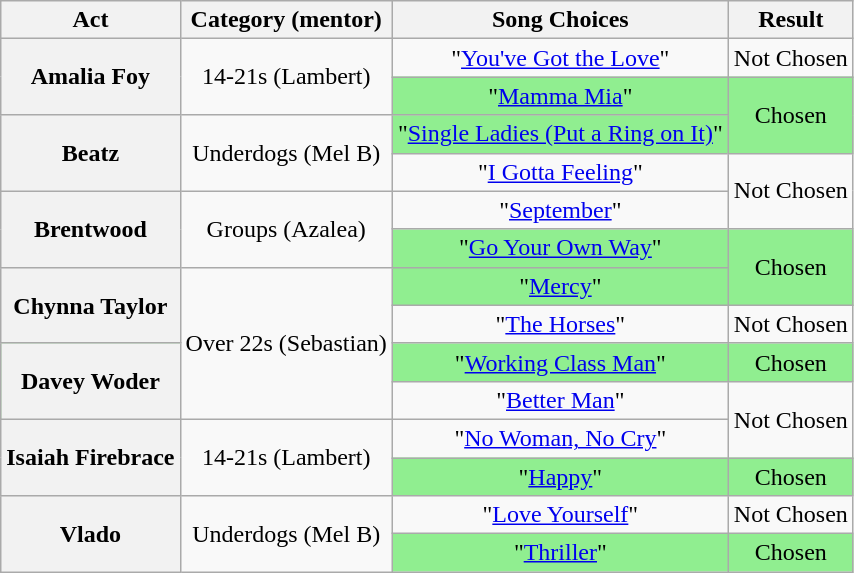<table class="wikitable plainrowheaders" style="text-align:center;">
<tr>
<th scope="col">Act</th>
<th scope="col">Category (mentor)</th>
<th scope="col">Song Choices</th>
<th scope="col">Result</th>
</tr>
<tr>
<th scope="row" rowspan="2">Amalia Foy</th>
<td rowspan=2>14-21s (Lambert)</td>
<td>"<a href='#'>You've Got the Love</a>"</td>
<td>Not Chosen</td>
</tr>
<tr style="background:lightgreen;">
<td>"<a href='#'>Mamma Mia</a>"</td>
<td rowspan=2>Chosen</td>
</tr>
<tr>
<th scope="row" rowspan="2">Beatz</th>
<td rowspan=2>Underdogs (Mel B)</td>
<td style="background:lightgreen;">"<a href='#'>Single Ladies (Put a Ring on It)</a>"</td>
</tr>
<tr>
<td>"<a href='#'>I Gotta Feeling</a>"</td>
<td rowspan=2>Not Chosen</td>
</tr>
<tr>
<th scope="row" rowspan="2">Brentwood</th>
<td rowspan=2>Groups (Azalea)</td>
<td>"<a href='#'>September</a>"</td>
</tr>
<tr style="background:lightgreen;">
<td>"<a href='#'>Go Your Own Way</a>"</td>
<td rowspan=2>Chosen</td>
</tr>
<tr>
<th scope="row" rowspan="2">Chynna Taylor</th>
<td rowspan=4>Over 22s (Sebastian)</td>
<td style="background:lightgreen;">"<a href='#'>Mercy</a>"</td>
</tr>
<tr>
<td>"<a href='#'>The Horses</a>"</td>
<td>Not Chosen</td>
</tr>
<tr style="background:lightgreen;">
<th scope="row" rowspan="2">Davey Woder</th>
<td>"<a href='#'>Working Class Man</a>"</td>
<td>Chosen</td>
</tr>
<tr>
<td>"<a href='#'>Better Man</a>"</td>
<td rowspan=2>Not Chosen</td>
</tr>
<tr>
<th scope="row" rowspan="2">Isaiah Firebrace</th>
<td rowspan=2>14-21s (Lambert)</td>
<td>"<a href='#'>No Woman, No Cry</a>"</td>
</tr>
<tr style="background:lightgreen;">
<td>"<a href='#'>Happy</a>"</td>
<td>Chosen</td>
</tr>
<tr>
<th scope="row" rowspan="2">Vlado</th>
<td rowspan=2>Underdogs (Mel B)</td>
<td>"<a href='#'>Love Yourself</a>"</td>
<td>Not Chosen</td>
</tr>
<tr style="background:lightgreen;">
<td>"<a href='#'>Thriller</a>"</td>
<td>Chosen</td>
</tr>
</table>
